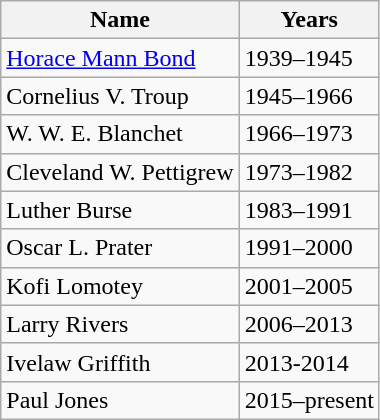<table class="wikitable">
<tr>
<th>Name</th>
<th>Years</th>
</tr>
<tr>
<td><a href='#'>Horace Mann Bond</a></td>
<td>1939–1945</td>
</tr>
<tr>
<td>Cornelius V. Troup</td>
<td>1945–1966</td>
</tr>
<tr>
<td>W. W. E. Blanchet</td>
<td>1966–1973</td>
</tr>
<tr>
<td>Cleveland W. Pettigrew</td>
<td>1973–1982</td>
</tr>
<tr>
<td>Luther Burse</td>
<td>1983–1991</td>
</tr>
<tr>
<td>Oscar L. Prater</td>
<td>1991–2000</td>
</tr>
<tr>
<td>Kofi Lomotey</td>
<td>2001–2005</td>
</tr>
<tr>
<td>Larry Rivers</td>
<td>2006–2013</td>
</tr>
<tr>
<td>Ivelaw Griffith</td>
<td>2013-2014</td>
</tr>
<tr>
<td>Paul Jones</td>
<td>2015–present</td>
</tr>
</table>
